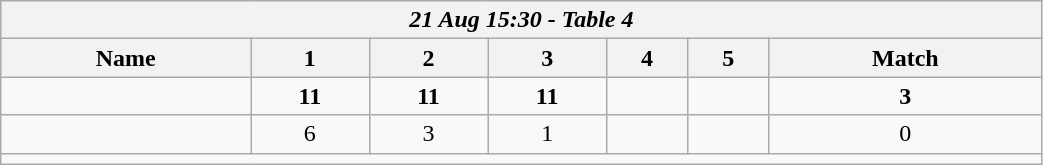<table class=wikitable style="text-align:center; width: 55%">
<tr>
<th colspan=17><em>21 Aug 15:30 - Table 4</em></th>
</tr>
<tr>
<th>Name</th>
<th>1</th>
<th>2</th>
<th>3</th>
<th>4</th>
<th>5</th>
<th>Match</th>
</tr>
<tr>
<td style="text-align:left;"><strong></strong></td>
<td><strong>11</strong></td>
<td><strong>11</strong></td>
<td><strong>11</strong></td>
<td></td>
<td></td>
<td><strong>3</strong></td>
</tr>
<tr>
<td style="text-align:left;"></td>
<td>6</td>
<td>3</td>
<td>1</td>
<td></td>
<td></td>
<td>0</td>
</tr>
<tr>
<td colspan=17></td>
</tr>
</table>
